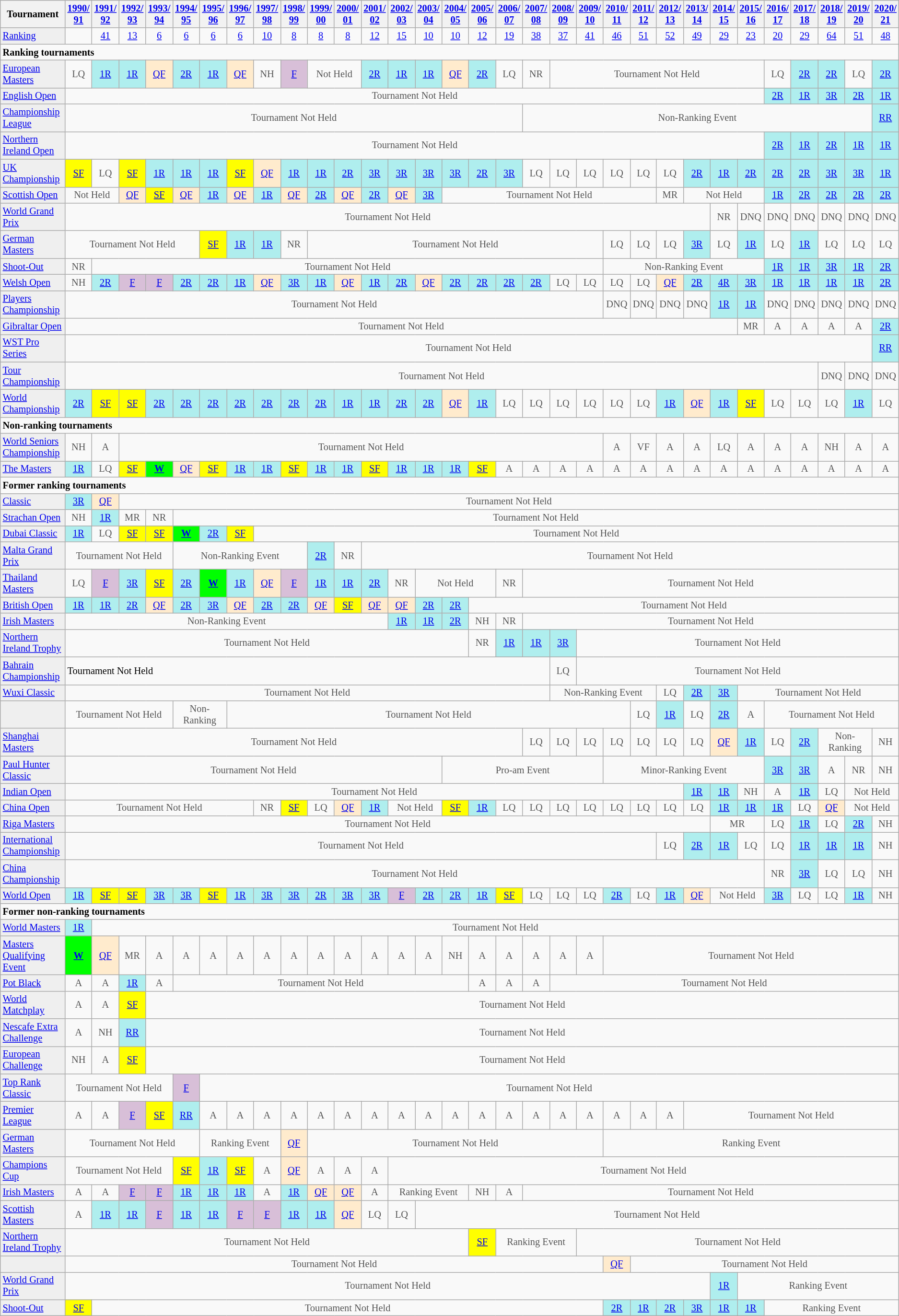<table class="wikitable" style="font-size:85%">
<tr>
<th>Tournament</th>
<th><a href='#'>1990/<br>91</a></th>
<th><a href='#'>1991/<br>92</a></th>
<th><a href='#'>1992/<br>93</a></th>
<th><a href='#'>1993/<br>94</a></th>
<th><a href='#'>1994/<br>95</a></th>
<th><a href='#'>1995/<br>96</a></th>
<th><a href='#'>1996/<br>97</a></th>
<th><a href='#'>1997/<br>98</a></th>
<th><a href='#'>1998/<br>99</a></th>
<th><a href='#'>1999/<br>00</a></th>
<th><a href='#'>2000/<br>01</a></th>
<th><a href='#'>2001/<br>02</a></th>
<th><a href='#'>2002/<br>03</a></th>
<th><a href='#'>2003/<br>04</a></th>
<th><a href='#'>2004/<br>05</a></th>
<th><a href='#'>2005/<br>06</a></th>
<th><a href='#'>2006/<br>07</a></th>
<th><a href='#'>2007/<br>08</a></th>
<th><a href='#'>2008/<br>09</a></th>
<th><a href='#'>2009/<br>10</a></th>
<th><a href='#'>2010/<br>11</a></th>
<th><a href='#'>2011/<br>12</a></th>
<th><a href='#'>2012/<br>13</a></th>
<th><a href='#'>2013/<br>14</a></th>
<th><a href='#'>2014/<br>15</a></th>
<th><a href='#'>2015/<br>16</a></th>
<th><a href='#'>2016/<br>17</a></th>
<th><a href='#'>2017/<br>18</a></th>
<th><a href='#'>2018/<br>19</a></th>
<th><a href='#'>2019/<br>20</a></th>
<th><a href='#'>2020/<br>21</a></th>
</tr>
<tr>
<td style="background:#EFEFEF;"><a href='#'>Ranking</a></td>
<td style="text-align:center;"></td>
<td style="text-align:center;"><a href='#'>41</a></td>
<td style="text-align:center;"><a href='#'>13</a></td>
<td style="text-align:center;"><a href='#'>6</a></td>
<td style="text-align:center;"><a href='#'>6</a></td>
<td style="text-align:center;"><a href='#'>6</a></td>
<td style="text-align:center;"><a href='#'>6</a></td>
<td style="text-align:center;"><a href='#'>10</a></td>
<td style="text-align:center;"><a href='#'>8</a></td>
<td style="text-align:center;"><a href='#'>8</a></td>
<td style="text-align:center;"><a href='#'>8</a></td>
<td style="text-align:center;"><a href='#'>12</a></td>
<td style="text-align:center;"><a href='#'>15</a></td>
<td style="text-align:center;"><a href='#'>10</a></td>
<td style="text-align:center;"><a href='#'>10</a></td>
<td style="text-align:center;"><a href='#'>12</a></td>
<td style="text-align:center;"><a href='#'>19</a></td>
<td style="text-align:center;"><a href='#'>38</a></td>
<td style="text-align:center;"><a href='#'>37</a></td>
<td style="text-align:center;"><a href='#'>41</a></td>
<td style="text-align:center;"><a href='#'>46</a></td>
<td style="text-align:center;"><a href='#'>51</a></td>
<td style="text-align:center;"><a href='#'>52</a></td>
<td style="text-align:center;"><a href='#'>49</a></td>
<td style="text-align:center;"><a href='#'>29</a></td>
<td style="text-align:center;"><a href='#'>23</a></td>
<td style="text-align:center;"><a href='#'>20</a></td>
<td style="text-align:center;"><a href='#'>29</a></td>
<td style="text-align:center;"><a href='#'>64</a></td>
<td style="text-align:center;"><a href='#'>51</a></td>
<td style="text-align:center;"><a href='#'>48</a></td>
</tr>
<tr>
<td colspan="40"><strong>Ranking tournaments</strong></td>
</tr>
<tr>
<td style="background:#EFEFEF;"><a href='#'>European Masters</a></td>
<td style="text-align:center; color:#555555;">LQ</td>
<td style="text-align:center; background:#afeeee;"><a href='#'>1R</a></td>
<td style="text-align:center; background:#afeeee;"><a href='#'>1R</a></td>
<td style="text-align:center; background:#ffebcd;"><a href='#'>QF</a></td>
<td style="text-align:center; background:#afeeee;"><a href='#'>2R</a></td>
<td style="text-align:center; background:#afeeee;"><a href='#'>1R</a></td>
<td style="text-align:center; background:#ffebcd;"><a href='#'>QF</a></td>
<td style="text-align:center; color:#555555;">NH</td>
<td style="text-align:center; background:thistle;"><a href='#'>F</a></td>
<td colspan="2" style="text-align:center; color:#555555;">Not Held</td>
<td style="text-align:center; background:#afeeee;"><a href='#'>2R</a></td>
<td style="text-align:center; background:#afeeee;"><a href='#'>1R</a></td>
<td style="text-align:center; background:#afeeee;"><a href='#'>1R</a></td>
<td style="text-align:center; background:#ffebcd;"><a href='#'>QF</a></td>
<td style="text-align:center; background:#afeeee;"><a href='#'>2R</a></td>
<td style="text-align:center; color:#555555;">LQ</td>
<td style="text-align:center; color:#555555;">NR</td>
<td colspan="8" style="text-align:center; color:#555555;">Tournament Not Held</td>
<td style="text-align:center; color:#555555;">LQ</td>
<td style="text-align:center; background:#afeeee;"><a href='#'>2R</a></td>
<td style="text-align:center; background:#afeeee;"><a href='#'>2R</a></td>
<td style="text-align:center; color:#555555;">LQ</td>
<td style="text-align:center; background:#afeeee;"><a href='#'>2R</a></td>
</tr>
<tr>
<td style="background:#EFEFEF;"><a href='#'>English Open</a></td>
<td colspan="26" style="text-align:center; color:#555555;">Tournament Not Held</td>
<td style="text-align:center; background:#afeeee;"><a href='#'>2R</a></td>
<td style="text-align:center; background:#afeeee;"><a href='#'>1R</a></td>
<td style="text-align:center; background:#afeeee;"><a href='#'>3R</a></td>
<td style="text-align:center; background:#afeeee;"><a href='#'>2R</a></td>
<td style="text-align:center; background:#afeeee;"><a href='#'>1R</a></td>
</tr>
<tr>
<td style="background:#EFEFEF;"><a href='#'>Championship League</a></td>
<td colspan="17" style="text-align:center; color:#555555;">Tournament Not Held</td>
<td colspan="13" style="text-align:center; color:#555555;">Non-Ranking Event</td>
<td style="text-align:center; background:#afeeee;"><a href='#'>RR</a></td>
</tr>
<tr>
<td style="background:#EFEFEF;"><a href='#'>Northern Ireland Open</a></td>
<td colspan="26" style="text-align:center; color:#555555;">Tournament Not Held</td>
<td style="text-align:center; background:#afeeee;"><a href='#'>2R</a></td>
<td style="text-align:center; background:#afeeee;"><a href='#'>1R</a></td>
<td style="text-align:center; background:#afeeee;"><a href='#'>2R</a></td>
<td style="text-align:center; background:#afeeee;"><a href='#'>1R</a></td>
<td style="text-align:center; background:#afeeee;"><a href='#'>1R</a></td>
</tr>
<tr>
<td style="background:#EFEFEF;"><a href='#'>UK Championship</a></td>
<td style="text-align:center; background:yellow;"><a href='#'>SF</a></td>
<td style="text-align:center; color:#555555;">LQ</td>
<td style="text-align:center; background:yellow;"><a href='#'>SF</a></td>
<td style="text-align:center; background:#afeeee;"><a href='#'>1R</a></td>
<td style="text-align:center; background:#afeeee;"><a href='#'>1R</a></td>
<td style="text-align:center; background:#afeeee;"><a href='#'>1R</a></td>
<td style="text-align:center; background:yellow;"><a href='#'>SF</a></td>
<td style="text-align:center; background:#ffebcd;"><a href='#'>QF</a></td>
<td style="text-align:center; background:#afeeee;"><a href='#'>1R</a></td>
<td style="text-align:center; background:#afeeee;"><a href='#'>1R</a></td>
<td style="text-align:center; background:#afeeee;"><a href='#'>2R</a></td>
<td style="text-align:center; background:#afeeee;"><a href='#'>3R</a></td>
<td style="text-align:center; background:#afeeee;"><a href='#'>3R</a></td>
<td style="text-align:center; background:#afeeee;"><a href='#'>3R</a></td>
<td style="text-align:center; background:#afeeee;"><a href='#'>3R</a></td>
<td style="text-align:center; background:#afeeee;"><a href='#'>2R</a></td>
<td style="text-align:center; background:#afeeee;"><a href='#'>3R</a></td>
<td style="text-align:center; color:#555555;">LQ</td>
<td style="text-align:center; color:#555555;">LQ</td>
<td style="text-align:center; color:#555555;">LQ</td>
<td style="text-align:center; color:#555555;">LQ</td>
<td style="text-align:center; color:#555555;">LQ</td>
<td style="text-align:center; color:#555555;">LQ</td>
<td style="text-align:center; background:#afeeee;"><a href='#'>2R</a></td>
<td style="text-align:center; background:#afeeee;"><a href='#'>1R</a></td>
<td style="text-align:center; background:#afeeee;"><a href='#'>2R</a></td>
<td style="text-align:center; background:#afeeee;"><a href='#'>2R</a></td>
<td style="text-align:center; background:#afeeee;"><a href='#'>2R</a></td>
<td style="text-align:center; background:#afeeee;"><a href='#'>3R</a></td>
<td style="text-align:center; background:#afeeee;"><a href='#'>3R</a></td>
<td style="text-align:center; background:#afeeee;"><a href='#'>1R</a></td>
</tr>
<tr>
<td style="background:#EFEFEF;"><a href='#'>Scottish Open</a></td>
<td colspan="2" style="text-align:center; color:#555555;">Not Held</td>
<td style="text-align:center; background:#ffebcd;"><a href='#'>QF</a></td>
<td style="text-align:center; background:yellow;"><a href='#'>SF</a></td>
<td style="text-align:center; background:#ffebcd;"><a href='#'>QF</a></td>
<td style="text-align:center; background:#afeeee;"><a href='#'>1R</a></td>
<td style="text-align:center; background:#ffebcd;"><a href='#'>QF</a></td>
<td style="text-align:center; background:#afeeee;"><a href='#'>1R</a></td>
<td style="text-align:center; background:#ffebcd;"><a href='#'>QF</a></td>
<td style="text-align:center; background:#afeeee;"><a href='#'>2R</a></td>
<td style="text-align:center; background:#ffebcd;"><a href='#'>QF</a></td>
<td style="text-align:center; background:#afeeee;"><a href='#'>2R</a></td>
<td style="text-align:center; background:#ffebcd;"><a href='#'>QF</a></td>
<td style="text-align:center; background:#afeeee;"><a href='#'>3R</a></td>
<td colspan="8" style="text-align:center; color:#555555;">Tournament Not Held</td>
<td style="text-align:center; color:#555555;">MR</td>
<td colspan="3" style="text-align:center; color:#555555;">Not Held</td>
<td style="text-align:center; background:#afeeee;"><a href='#'>1R</a></td>
<td style="text-align:center; background:#afeeee;"><a href='#'>2R</a></td>
<td style="text-align:center; background:#afeeee;"><a href='#'>2R</a></td>
<td style="text-align:center; background:#afeeee;"><a href='#'>2R</a></td>
<td style="text-align:center; background:#afeeee;"><a href='#'>2R</a></td>
</tr>
<tr>
<td style="background:#EFEFEF;"><a href='#'>World Grand Prix</a></td>
<td colspan="24" style="text-align:center; color:#555555;">Tournament Not Held</td>
<td style="text-align:center; color:#555555;">NR</td>
<td style="text-align:center; color:#555555;">DNQ</td>
<td style="text-align:center; color:#555555;">DNQ</td>
<td style="text-align:center; color:#555555;">DNQ</td>
<td style="text-align:center; color:#555555;">DNQ</td>
<td style="text-align:center; color:#555555;">DNQ</td>
<td style="text-align:center; color:#555555;">DNQ</td>
</tr>
<tr>
<td style="background:#EFEFEF;"><a href='#'>German Masters</a></td>
<td colspan="5" style="text-align:center; color:#555555;">Tournament Not Held</td>
<td style="text-align:center; background:yellow;"><a href='#'>SF</a></td>
<td style="text-align:center; background:#afeeee;"><a href='#'>1R</a></td>
<td style="text-align:center; background:#afeeee;"><a href='#'>1R</a></td>
<td style="text-align:center; color:#555555;">NR</td>
<td colspan="11" style="text-align:center; color:#555555;">Tournament Not Held</td>
<td style="text-align:center; color:#555555;">LQ</td>
<td style="text-align:center; color:#555555;">LQ</td>
<td style="text-align:center; color:#555555;">LQ</td>
<td style="text-align:center; background:#afeeee;"><a href='#'>3R</a></td>
<td style="text-align:center; color:#555555;">LQ</td>
<td style="text-align:center; background:#afeeee;"><a href='#'>1R</a></td>
<td style="text-align:center; color:#555555;">LQ</td>
<td style="text-align:center; background:#afeeee;"><a href='#'>1R</a></td>
<td style="text-align:center; color:#555555;">LQ</td>
<td style="text-align:center; color:#555555;">LQ</td>
<td style="text-align:center; color:#555555;">LQ</td>
</tr>
<tr>
<td style="background:#EFEFEF;"><a href='#'>Shoot-Out</a></td>
<td style="text-align:center; color:#555555;">NR</td>
<td colspan="19" style="text-align:center; color:#555555;">Tournament Not Held</td>
<td colspan="6" style="text-align:center; color:#555555;">Non-Ranking Event</td>
<td style="text-align:center; background:#afeeee;"><a href='#'>1R</a></td>
<td style="text-align:center; background:#afeeee;"><a href='#'>1R</a></td>
<td style="text-align:center; background:#afeeee;"><a href='#'>3R</a></td>
<td style="text-align:center; background:#afeeee;"><a href='#'>1R</a></td>
<td style="text-align:center; background:#afeeee;"><a href='#'>2R</a></td>
</tr>
<tr>
<td style="background:#EFEFEF;"><a href='#'>Welsh Open</a></td>
<td style="text-align:center; color:#555555;">NH</td>
<td style="text-align:center; background:#afeeee;"><a href='#'>2R</a></td>
<td style="text-align:center; background:thistle;"><a href='#'>F</a></td>
<td style="text-align:center; background:thistle;"><a href='#'>F</a></td>
<td style="text-align:center; background:#afeeee;"><a href='#'>2R</a></td>
<td style="text-align:center; background:#afeeee;"><a href='#'>2R</a></td>
<td style="text-align:center; background:#afeeee;"><a href='#'>1R</a></td>
<td style="text-align:center; background:#ffebcd;"><a href='#'>QF</a></td>
<td style="text-align:center; background:#afeeee;"><a href='#'>3R</a></td>
<td style="text-align:center; background:#afeeee;"><a href='#'>1R</a></td>
<td style="text-align:center; background:#ffebcd;"><a href='#'>QF</a></td>
<td style="text-align:center; background:#afeeee;"><a href='#'>1R</a></td>
<td style="text-align:center; background:#afeeee;"><a href='#'>2R</a></td>
<td style="text-align:center; background:#ffebcd;"><a href='#'>QF</a></td>
<td style="text-align:center; background:#afeeee;"><a href='#'>2R</a></td>
<td style="text-align:center; background:#afeeee;"><a href='#'>2R</a></td>
<td style="text-align:center; background:#afeeee;"><a href='#'>2R</a></td>
<td style="text-align:center; background:#afeeee;"><a href='#'>2R</a></td>
<td style="text-align:center; color:#555555;">LQ</td>
<td style="text-align:center; color:#555555;">LQ</td>
<td style="text-align:center; color:#555555;">LQ</td>
<td style="text-align:center; color:#555555;">LQ</td>
<td style="text-align:center; background:#ffebcd;"><a href='#'>QF</a></td>
<td style="text-align:center; background:#afeeee;"><a href='#'>2R</a></td>
<td style="text-align:center; background:#afeeee;"><a href='#'>4R</a></td>
<td style="text-align:center; background:#afeeee;"><a href='#'>3R</a></td>
<td style="text-align:center; background:#afeeee;"><a href='#'>1R</a></td>
<td style="text-align:center; background:#afeeee;"><a href='#'>1R</a></td>
<td style="text-align:center; background:#afeeee;"><a href='#'>1R</a></td>
<td style="text-align:center; background:#afeeee;"><a href='#'>1R</a></td>
<td style="text-align:center; background:#afeeee;"><a href='#'>2R</a></td>
</tr>
<tr>
<td style="background:#EFEFEF;"><a href='#'>Players Championship</a></td>
<td colspan="20" style="text-align:center; color:#555555;">Tournament Not Held</td>
<td style="text-align:center; color:#555555;">DNQ</td>
<td style="text-align:center; color:#555555;">DNQ</td>
<td style="text-align:center; color:#555555;">DNQ</td>
<td style="text-align:center; color:#555555;">DNQ</td>
<td style="text-align:center; background:#afeeee;"><a href='#'>1R</a></td>
<td style="text-align:center; background:#afeeee;"><a href='#'>1R</a></td>
<td style="text-align:center; color:#555555;">DNQ</td>
<td style="text-align:center; color:#555555;">DNQ</td>
<td style="text-align:center; color:#555555;">DNQ</td>
<td style="text-align:center; color:#555555;">DNQ</td>
<td style="text-align:center; color:#555555;">DNQ</td>
</tr>
<tr>
<td style="background:#EFEFEF;"><a href='#'>Gibraltar Open</a></td>
<td colspan="25" style="text-align:center; color:#555555;">Tournament Not Held</td>
<td style="text-align:center; color:#555555;">MR</td>
<td style="text-align:center; color:#555555;">A</td>
<td style="text-align:center; color:#555555;">A</td>
<td style="text-align:center; color:#555555;">A</td>
<td style="text-align:center; color:#555555;">A</td>
<td style="text-align:center; background:#afeeee;"><a href='#'>2R</a></td>
</tr>
<tr>
<td style="background:#EFEFEF;"><a href='#'>WST Pro Series</a></td>
<td colspan="30" style="text-align:center; color:#555555;">Tournament Not Held</td>
<td style="text-align:center; background:#afeeee;"><a href='#'>RR</a></td>
</tr>
<tr>
<td style="background:#EFEFEF;"><a href='#'>Tour Championship</a></td>
<td colspan="28" style="text-align:center; color:#555555;">Tournament Not Held</td>
<td style="text-align:center; color:#555555;">DNQ</td>
<td style="text-align:center; color:#555555;">DNQ</td>
<td style="text-align:center; color:#555555;">DNQ</td>
</tr>
<tr>
<td style="background:#EFEFEF;"><a href='#'>World Championship</a></td>
<td style="text-align:center; background:#afeeee;"><a href='#'>2R</a></td>
<td style="text-align:center; background:yellow;"><a href='#'>SF</a></td>
<td style="text-align:center; background:yellow;"><a href='#'>SF</a></td>
<td style="text-align:center; background:#afeeee;"><a href='#'>2R</a></td>
<td style="text-align:center; background:#afeeee;"><a href='#'>2R</a></td>
<td style="text-align:center; background:#afeeee;"><a href='#'>2R</a></td>
<td style="text-align:center; background:#afeeee;"><a href='#'>2R</a></td>
<td style="text-align:center; background:#afeeee;"><a href='#'>2R</a></td>
<td style="text-align:center; background:#afeeee;"><a href='#'>2R</a></td>
<td style="text-align:center; background:#afeeee;"><a href='#'>2R</a></td>
<td style="text-align:center; background:#afeeee;"><a href='#'>1R</a></td>
<td style="text-align:center; background:#afeeee;"><a href='#'>1R</a></td>
<td style="text-align:center; background:#afeeee;"><a href='#'>2R</a></td>
<td style="text-align:center; background:#afeeee;"><a href='#'>2R</a></td>
<td style="text-align:center; background:#ffebcd;"><a href='#'>QF</a></td>
<td style="text-align:center; background:#afeeee;"><a href='#'>1R</a></td>
<td style="text-align:center; color:#555555;">LQ</td>
<td style="text-align:center; color:#555555;">LQ</td>
<td style="text-align:center; color:#555555;">LQ</td>
<td style="text-align:center; color:#555555;">LQ</td>
<td style="text-align:center; color:#555555;">LQ</td>
<td style="text-align:center; color:#555555;">LQ</td>
<td style="text-align:center; background:#afeeee;"><a href='#'>1R</a></td>
<td style="text-align:center; background:#ffebcd;"><a href='#'>QF</a></td>
<td style="text-align:center; background:#afeeee;"><a href='#'>1R</a></td>
<td style="text-align:center; background:yellow;"><a href='#'>SF</a></td>
<td style="text-align:center; color:#555555;">LQ</td>
<td style="text-align:center; color:#555555;">LQ</td>
<td style="text-align:center; color:#555555;">LQ</td>
<td style="text-align:center; background:#afeeee;"><a href='#'>1R</a></td>
<td style="text-align:center; color:#555555;">LQ</td>
</tr>
<tr>
<td colspan="40"><strong>Non-ranking tournaments</strong></td>
</tr>
<tr>
<td style="background:#EFEFEF;"><a href='#'>World Seniors Championship</a></td>
<td style="text-align:center; color:#555555;">NH</td>
<td style="text-align:center; color:#555555;">A</td>
<td colspan="18" style="text-align:center; color:#555555;">Tournament Not Held</td>
<td style="text-align:center; color:#555555;">A</td>
<td style="text-align:center; color:#555555;">VF</td>
<td style="text-align:center; color:#555555;">A</td>
<td style="text-align:center; color:#555555;">A</td>
<td style="text-align:center; color:#555555;">LQ</td>
<td style="text-align:center; color:#555555;">A</td>
<td style="text-align:center; color:#555555;">A</td>
<td style="text-align:center; color:#555555;">A</td>
<td style="text-align:center; color:#555555;">NH</td>
<td style="text-align:center; color:#555555;">A</td>
<td style="text-align:center; color:#555555;">A</td>
</tr>
<tr>
<td style="background:#EFEFEF;"><a href='#'>The Masters</a></td>
<td style="text-align:center; background:#afeeee;"><a href='#'>1R</a></td>
<td style="text-align:center; color:#555555;">LQ</td>
<td style="text-align:center; background:yellow;"><a href='#'>SF</a></td>
<td style="text-align:center; background:#0f0;"><a href='#'><strong>W</strong></a></td>
<td style="text-align:center; background:#ffebcd;"><a href='#'>QF</a></td>
<td style="text-align:center; background:yellow;"><a href='#'>SF</a></td>
<td style="text-align:center; background:#afeeee;"><a href='#'>1R</a></td>
<td style="text-align:center; background:#afeeee;"><a href='#'>1R</a></td>
<td style="text-align:center; background:yellow;"><a href='#'>SF</a></td>
<td style="text-align:center; background:#afeeee;"><a href='#'>1R</a></td>
<td style="text-align:center; background:#afeeee;"><a href='#'>1R</a></td>
<td style="text-align:center; background:yellow;"><a href='#'>SF</a></td>
<td style="text-align:center; background:#afeeee;"><a href='#'>1R</a></td>
<td style="text-align:center; background:#afeeee;"><a href='#'>1R</a></td>
<td style="text-align:center; background:#afeeee;"><a href='#'>1R</a></td>
<td style="text-align:center; background:yellow;"><a href='#'>SF</a></td>
<td style="text-align:center; color:#555555;">A</td>
<td style="text-align:center; color:#555555;">A</td>
<td style="text-align:center; color:#555555;">A</td>
<td style="text-align:center; color:#555555;">A</td>
<td style="text-align:center; color:#555555;">A</td>
<td style="text-align:center; color:#555555;">A</td>
<td style="text-align:center; color:#555555;">A</td>
<td style="text-align:center; color:#555555;">A</td>
<td style="text-align:center; color:#555555;">A</td>
<td style="text-align:center; color:#555555;">A</td>
<td style="text-align:center; color:#555555;">A</td>
<td style="text-align:center; color:#555555;">A</td>
<td style="text-align:center; color:#555555;">A</td>
<td style="text-align:center; color:#555555;">A</td>
<td style="text-align:center; color:#555555;">A</td>
</tr>
<tr>
<td colspan="40"><strong>Former ranking tournaments</strong></td>
</tr>
<tr>
<td style="background:#EFEFEF;"><a href='#'>Classic</a></td>
<td align="center" style="background:#afeeee;"><a href='#'>3R</a></td>
<td style="text-align:center; background:#ffebcd;"><a href='#'>QF</a></td>
<td colspan="40" style="text-align:center; color:#555555;">Tournament Not Held</td>
</tr>
<tr>
<td style="background:#EFEFEF;"><a href='#'>Strachan Open</a></td>
<td align="center" style="color:#555555;">NH</td>
<td align="center" style="background:#afeeee;"><a href='#'>1R</a></td>
<td align="center" style="color:#555555;">MR</td>
<td align="center" style="color:#555555;">NR</td>
<td colspan="40" style="text-align:center; color:#555555;">Tournament Not Held</td>
</tr>
<tr>
<td style="background:#EFEFEF;"><a href='#'>Dubai Classic</a></td>
<td style="text-align:center; background:#afeeee;"><a href='#'>1R</a></td>
<td align="center" style="color:#555555;">LQ</td>
<td style="text-align:center; background:yellow;"><a href='#'>SF</a></td>
<td style="text-align:center; background:yellow;"><a href='#'>SF</a></td>
<td style="text-align:center; background:#0f0;"><a href='#'><strong>W</strong></a></td>
<td style="text-align:center; background:#afeeee;"><a href='#'>2R</a></td>
<td style="text-align:center; background:yellow;"><a href='#'>SF</a></td>
<td colspan="40" style="text-align:center; color:#555555;">Tournament Not Held</td>
</tr>
<tr>
<td style="background:#EFEFEF;"><a href='#'>Malta Grand Prix</a></td>
<td colspan="4" style="text-align:center; color:#555555;">Tournament Not Held</td>
<td colspan="5" style="text-align:center; color:#555555;">Non-Ranking Event</td>
<td style="text-align:center; background:#afeeee;"><a href='#'>2R</a></td>
<td style="text-align:center; color:#555555;">NR</td>
<td colspan="40" style="text-align:center; color:#555555;">Tournament Not Held</td>
</tr>
<tr>
<td style="background:#EFEFEF;"><a href='#'>Thailand Masters</a></td>
<td style="text-align:center; color:#555555;">LQ</td>
<td style="text-align:center; background:thistle;"><a href='#'>F</a></td>
<td style="text-align:center; background:#afeeee;"><a href='#'>3R</a></td>
<td style="text-align:center; background:yellow;"><a href='#'>SF</a></td>
<td style="text-align:center; background:#afeeee;"><a href='#'>2R</a></td>
<td style="text-align:center; background:#0f0;"><a href='#'><strong>W</strong></a></td>
<td style="text-align:center; background:#afeeee;"><a href='#'>1R</a></td>
<td style="text-align:center; background:#ffebcd;"><a href='#'>QF</a></td>
<td style="text-align:center; background:thistle;"><a href='#'>F</a></td>
<td style="text-align:center; background:#afeeee;"><a href='#'>1R</a></td>
<td style="text-align:center; background:#afeeee;"><a href='#'>1R</a></td>
<td style="text-align:center; background:#afeeee;"><a href='#'>2R</a></td>
<td style="text-align:center; color:#555555;">NR</td>
<td colspan="3" style="text-align:center; color:#555555;">Not Held</td>
<td style="text-align:center; color:#555555;">NR</td>
<td colspan="40" style="text-align:center; color:#555555;">Tournament Not Held</td>
</tr>
<tr>
<td style="background:#EFEFEF;"><a href='#'>British Open</a></td>
<td style="text-align:center; background:#afeeee;"><a href='#'>1R</a></td>
<td style="text-align:center; background:#afeeee;"><a href='#'>1R</a></td>
<td style="text-align:center; background:#afeeee;"><a href='#'>2R</a></td>
<td style="text-align:center; background:#ffebcd;"><a href='#'>QF</a></td>
<td style="text-align:center; background:#afeeee;"><a href='#'>2R</a></td>
<td style="text-align:center; background:#afeeee;"><a href='#'>3R</a></td>
<td style="text-align:center; background:#ffebcd;"><a href='#'>QF</a></td>
<td style="text-align:center; background:#afeeee;"><a href='#'>2R</a></td>
<td style="text-align:center; background:#afeeee;"><a href='#'>2R</a></td>
<td style="text-align:center; background:#ffebcd;"><a href='#'>QF</a></td>
<td style="text-align:center; background:yellow;"><a href='#'>SF</a></td>
<td style="text-align:center; background:#ffebcd;"><a href='#'>QF</a></td>
<td style="text-align:center; background:#ffebcd;"><a href='#'>QF</a></td>
<td style="text-align:center; background:#afeeee;"><a href='#'>2R</a></td>
<td style="text-align:center; background:#afeeee;"><a href='#'>2R</a></td>
<td colspan="40" style="text-align:center; color:#555555;">Tournament Not Held</td>
</tr>
<tr>
<td style="background:#EFEFEF;"><a href='#'>Irish Masters</a></td>
<td colspan="12" style="text-align:center; color:#555555;">Non-Ranking Event</td>
<td style="text-align:center; background:#afeeee;"><a href='#'>1R</a></td>
<td style="text-align:center; background:#afeeee;"><a href='#'>1R</a></td>
<td style="text-align:center; background:#afeeee;"><a href='#'>2R</a></td>
<td style="text-align:center; color:#555555;">NH</td>
<td style="text-align:center; color:#555555;">NR</td>
<td colspan="40" style="text-align:center; color:#555555;">Tournament Not Held</td>
</tr>
<tr>
<td style="background:#EFEFEF;"><a href='#'>Northern Ireland Trophy</a></td>
<td colspan="15" style="text-align:center; color:#555555;">Tournament Not Held</td>
<td style="text-align:center; color:#555555;">NR</td>
<td style="text-align:center; background:#afeeee;"><a href='#'>1R</a></td>
<td style="text-align:center; background:#afeeee;"><a href='#'>1R</a></td>
<td style="text-align:center; background:#afeeee;"><a href='#'>3R</a></td>
<td colspan="40" style="text-align:center; color:#555555;">Tournament Not Held</td>
</tr>
<tr>
<td style="background:#EFEFEF;"><a href='#'>Bahrain Championship</a></td>
<td colspan="18" style="text-align="center" style="color:#555555;">Tournament Not Held</td>
<td style="text-align:center; color:#555555;">LQ</td>
<td colspan="40" style="text-align:center; color:#555555;">Tournament Not Held</td>
</tr>
<tr>
<td style="background:#EFEFEF;"><a href='#'>Wuxi Classic</a></td>
<td colspan="18" style="text-align:center; color:#555555;">Tournament Not Held</td>
<td colspan="4" style="text-align:center; color:#555555;">Non-Ranking Event</td>
<td style="text-align:center; color:#555555;">LQ</td>
<td style="text-align:center; background:#afeeee;"><a href='#'>2R</a></td>
<td style="text-align:center; background:#afeeee;"><a href='#'>3R</a></td>
<td colspan="30" style="text-align:center; color:#555555;">Tournament Not Held</td>
</tr>
<tr>
<td style="background:#EFEFEF;"></td>
<td colspan="4" style="text-align:center; color:#555555;">Tournament Not Held</td>
<td colspan="2" style="text-align:center; color:#555555;">Non-Ranking</td>
<td colspan="15" style="text-align:center; color:#555555;">Tournament Not Held</td>
<td style="text-align:center; color:#555555;">LQ</td>
<td style="text-align:center; background:#afeeee;"><a href='#'>1R</a></td>
<td style="text-align:center; color:#555555;">LQ</td>
<td style="text-align:center; background:#afeeee;"><a href='#'>2R</a></td>
<td style="text-align:center; color:#555555;">A</td>
<td colspan="30" style="text-align:center; color:#555555;">Tournament Not Held</td>
</tr>
<tr>
<td style="background:#EFEFEF;"><a href='#'>Shanghai Masters</a></td>
<td colspan="17" style="text-align:center; color:#555555;">Tournament Not Held</td>
<td style="text-align:center; color:#555555;">LQ</td>
<td style="text-align:center; color:#555555;">LQ</td>
<td style="text-align:center; color:#555555;">LQ</td>
<td style="text-align:center; color:#555555;">LQ</td>
<td style="text-align:center; color:#555555;">LQ</td>
<td style="text-align:center; color:#555555;">LQ</td>
<td style="text-align:center; color:#555555;">LQ</td>
<td style="text-align:center; background:#ffebcd;"><a href='#'>QF</a></td>
<td style="text-align:center; background:#afeeee;"><a href='#'>1R</a></td>
<td style="text-align:center; color:#555555;">LQ</td>
<td style="text-align:center; background:#afeeee;"><a href='#'>2R</a></td>
<td colspan="2" style="text-align:center; color:#555555;">Non-Ranking</td>
<td style="text-align:center; color:#555555;">NH</td>
</tr>
<tr>
<td style="background:#EFEFEF;"><a href='#'>Paul Hunter Classic</a></td>
<td colspan="14" style="text-align:center; color:#555555;">Tournament Not Held</td>
<td colspan="6" style="text-align:center; color:#555555;">Pro-am Event</td>
<td colspan="6" style="text-align:center; color:#555555;">Minor-Ranking Event</td>
<td style="text-align:center; background:#afeeee;"><a href='#'>3R</a></td>
<td style="text-align:center; background:#afeeee;"><a href='#'>3R</a></td>
<td style="text-align:center; color:#555555;">A</td>
<td style="text-align:center; color:#555555;">NR</td>
<td style="text-align:center; color:#555555;">NH</td>
</tr>
<tr>
<td style="background:#EFEFEF;"><a href='#'>Indian Open</a></td>
<td colspan="23" style="text-align:center; color:#555555;">Tournament Not Held</td>
<td style="text-align:center; background:#afeeee;"><a href='#'>1R</a></td>
<td style="text-align:center; background:#afeeee;"><a href='#'>1R</a></td>
<td style="text-align:center; color:#555555;">NH</td>
<td style="text-align:center; color:#555555;">A</td>
<td align="center" style="background:#afeeee;"><a href='#'>1R</a></td>
<td style="text-align:center; color:#555555;">LQ</td>
<td colspan="2" style="text-align:center; color:#555555;">Not Held</td>
</tr>
<tr>
<td style="background:#EFEFEF;"><a href='#'>China Open</a></td>
<td colspan="7" style="text-align:center; color:#555555;">Tournament Not Held</td>
<td style="text-align:center; color:#555555;">NR</td>
<td style="text-align:center; background:yellow;"><a href='#'>SF</a></td>
<td style="text-align:center; color:#555555;">LQ</td>
<td style="text-align:center; background:#ffebcd;"><a href='#'>QF</a></td>
<td style="text-align:center; background:#afeeee;"><a href='#'>1R</a></td>
<td colspan="2" style="text-align:center; color:#555555;">Not Held</td>
<td style="text-align:center; background:yellow;"><a href='#'>SF</a></td>
<td style="text-align:center; background:#afeeee;"><a href='#'>1R</a></td>
<td style="text-align:center; color:#555555;">LQ</td>
<td style="text-align:center; color:#555555;">LQ</td>
<td style="text-align:center; color:#555555;">LQ</td>
<td style="text-align:center; color:#555555;">LQ</td>
<td style="text-align:center; color:#555555;">LQ</td>
<td style="text-align:center; color:#555555;">LQ</td>
<td style="text-align:center; color:#555555;">LQ</td>
<td style="text-align:center; color:#555555;">LQ</td>
<td style="text-align:center; background:#afeeee;"><a href='#'>1R</a></td>
<td style="text-align:center; background:#afeeee;"><a href='#'>1R</a></td>
<td style="text-align:center; background:#afeeee;"><a href='#'>1R</a></td>
<td style="text-align:center; color:#555555;">LQ</td>
<td style="text-align:center; background:#ffebcd;"><a href='#'>QF</a></td>
<td colspan="2" style="text-align:center; color:#555555;">Not Held</td>
</tr>
<tr>
<td style="background:#EFEFEF;"><a href='#'>Riga Masters</a></td>
<td colspan="24" style="text-align:center; color:#555555;">Tournament Not Held</td>
<td colspan="2" style="text-align:center; color:#555555;">MR</td>
<td style="text-align:center; color:#555555;">LQ</td>
<td align="center" style="background:#afeeee;"><a href='#'>1R</a></td>
<td style="text-align:center; color:#555555;">LQ</td>
<td align="center" style="background:#afeeee;"><a href='#'>2R</a></td>
<td style="text-align:center; color:#555555;">NH</td>
</tr>
<tr>
<td style="background:#EFEFEF;"><a href='#'>International Championship</a></td>
<td colspan="22" style="text-align:center; color:#555555;">Tournament Not Held</td>
<td style="text-align:center; color:#555555;">LQ</td>
<td style="text-align:center; background:#afeeee;"><a href='#'>2R</a></td>
<td style="text-align:center; background:#afeeee;"><a href='#'>1R</a></td>
<td style="text-align:center; color:#555555;">LQ</td>
<td style="text-align:center; color:#555555;">LQ</td>
<td style="text-align:center; background:#afeeee;"><a href='#'>1R</a></td>
<td style="text-align:center; background:#afeeee;"><a href='#'>1R</a></td>
<td style="text-align:center; background:#afeeee;"><a href='#'>1R</a></td>
<td style="text-align:center; color:#555555;">NH</td>
</tr>
<tr>
<td style="background:#EFEFEF;"><a href='#'>China Championship</a></td>
<td colspan="26" style="text-align:center; color:#555555;">Tournament Not Held</td>
<td style="text-align:center; color:#555555;">NR</td>
<td align="center" style="background:#afeeee;"><a href='#'>3R</a></td>
<td style="text-align:center; color:#555555;">LQ</td>
<td style="text-align:center; color:#555555;">LQ</td>
<td style="text-align:center; color:#555555;">NH</td>
</tr>
<tr>
<td style="background:#EFEFEF;"><a href='#'>World Open</a></td>
<td style="text-align:center; background:#afeeee;"><a href='#'>1R</a></td>
<td style="text-align:center; background:yellow;"><a href='#'>SF</a></td>
<td style="text-align:center; background:yellow;"><a href='#'>SF</a></td>
<td style="text-align:center; background:#afeeee;"><a href='#'>3R</a></td>
<td style="text-align:center; background:#afeeee;"><a href='#'>3R</a></td>
<td style="text-align:center; background:yellow;"><a href='#'>SF</a></td>
<td style="text-align:center; background:#afeeee;"><a href='#'>1R</a></td>
<td style="text-align:center; background:#afeeee;"><a href='#'>3R</a></td>
<td style="text-align:center; background:#afeeee;"><a href='#'>3R</a></td>
<td style="text-align:center; background:#afeeee;"><a href='#'>2R</a></td>
<td style="text-align:center; background:#afeeee;"><a href='#'>3R</a></td>
<td style="text-align:center; background:#afeeee;"><a href='#'>3R</a></td>
<td style="text-align:center; background:thistle;"><a href='#'>F</a></td>
<td style="text-align:center; background:#afeeee;"><a href='#'>2R</a></td>
<td style="text-align:center; background:#afeeee;"><a href='#'>2R</a></td>
<td style="text-align:center; background:#afeeee;"><a href='#'>1R</a></td>
<td style="text-align:center; background:yellow;"><a href='#'>SF</a></td>
<td style="text-align:center; color:#555555;">LQ</td>
<td style="text-align:center; color:#555555;">LQ</td>
<td style="text-align:center; color:#555555;">LQ</td>
<td style="text-align:center; background:#afeeee;"><a href='#'>2R</a></td>
<td style="text-align:center; color:#555555;">LQ</td>
<td style="text-align:center; background:#afeeee;"><a href='#'>1R</a></td>
<td style="text-align:center; background:#ffebcd;"><a href='#'>QF</a></td>
<td colspan="2" style="text-align:center; color:#555555;">Not Held</td>
<td style="text-align:center; background:#afeeee;"><a href='#'>3R</a></td>
<td style="text-align:center; color:#555555;">LQ</td>
<td style="text-align:center; color:#555555;">LQ</td>
<td style="text-align:center; background:#afeeee;"><a href='#'>1R</a></td>
<td style="text-align:center; color:#555555;">NH</td>
</tr>
<tr>
<td colspan="40"><strong>Former non-ranking tournaments</strong></td>
</tr>
<tr>
<td style="background:#EFEFEF;"><a href='#'>World Masters</a></td>
<td style="text-align:center; background:#afeeee;"><a href='#'>1R</a></td>
<td colspan="40" style="text-align:center; color:#555555;">Tournament Not Held</td>
</tr>
<tr>
<td style="background:#EFEFEF;"><a href='#'>Masters Qualifying Event</a></td>
<td style="text-align:center; background:#0f0;"><a href='#'><strong>W</strong></a></td>
<td style="text-align:center; background:#ffebcd;"><a href='#'>QF</a></td>
<td style="text-align:center; color:#555555;">MR</td>
<td style="text-align:center; color:#555555;">A</td>
<td style="text-align:center; color:#555555;">A</td>
<td style="text-align:center; color:#555555;">A</td>
<td style="text-align:center; color:#555555;">A</td>
<td style="text-align:center; color:#555555;">A</td>
<td style="text-align:center; color:#555555;">A</td>
<td style="text-align:center; color:#555555;">A</td>
<td style="text-align:center; color:#555555;">A</td>
<td style="text-align:center; color:#555555;">A</td>
<td style="text-align:center; color:#555555;">A</td>
<td style="text-align:center; color:#555555;">A</td>
<td style="text-align:center; color:#555555;">NH</td>
<td style="text-align:center; color:#555555;">A</td>
<td style="text-align:center; color:#555555;">A</td>
<td style="text-align:center; color:#555555;">A</td>
<td style="text-align:center; color:#555555;">A</td>
<td style="text-align:center; color:#555555;">A</td>
<td colspan="40" style="text-align:center; color:#555555;">Tournament Not Held</td>
</tr>
<tr>
<td style="background:#EFEFEF;"><a href='#'>Pot Black</a></td>
<td style="text-align:center; color:#555555;">A</td>
<td style="text-align:center; color:#555555;">A</td>
<td style="text-align:center; background:#afeeee;"><a href='#'>1R</a></td>
<td style="text-align:center; color:#555555;">A</td>
<td colspan="11" style="text-align:center; color:#555555;">Tournament Not Held</td>
<td style="text-align:center; color:#555555;">A</td>
<td style="text-align:center; color:#555555;">A</td>
<td style="text-align:center; color:#555555;">A</td>
<td colspan="40" style="text-align:center; color:#555555;">Tournament Not Held</td>
</tr>
<tr>
<td style="background:#EFEFEF;"><a href='#'>World Matchplay</a></td>
<td style="text-align:center; color:#555555;">A</td>
<td style="text-align:center; color:#555555;">A</td>
<td style="text-align:center; background:yellow;"><a href='#'>SF</a></td>
<td colspan="40" style="text-align:center; color:#555555;">Tournament Not Held</td>
</tr>
<tr>
<td style="background:#EFEFEF;"><a href='#'>Nescafe Extra Challenge</a></td>
<td style="text-align:center; color:#555555;">A</td>
<td style="text-align:center; color:#555555;">NH</td>
<td style="text-align:center; background:#afeeee;"><a href='#'>RR</a></td>
<td colspan="40" style="text-align:center; color:#555555;">Tournament Not Held</td>
</tr>
<tr>
<td style="background:#EFEFEF;"><a href='#'>European Challenge</a></td>
<td style="text-align:center; color:#555555;">NH</td>
<td style="text-align:center; color:#555555;">A</td>
<td style="text-align:center; background:yellow;"><a href='#'>SF</a></td>
<td colspan="40" style="text-align:center; color:#555555;">Tournament Not Held</td>
</tr>
<tr>
<td style="background:#EFEFEF;"><a href='#'>Top Rank Classic</a></td>
<td colspan="4" style="text-align:center; color:#555555;">Tournament Not Held</td>
<td style="text-align:center; background:thistle;"><a href='#'>F</a></td>
<td colspan="40" style="text-align:center; color:#555555;">Tournament Not Held</td>
</tr>
<tr>
<td style="background:#EFEFEF;"><a href='#'>Premier League</a></td>
<td style="text-align:center; color:#555555;">A</td>
<td style="text-align:center; color:#555555;">A</td>
<td style="text-align:center; background:thistle;"><a href='#'>F</a></td>
<td style="text-align:center; background:yellow;"><a href='#'>SF</a></td>
<td style="text-align:center; background:#afeeee;"><a href='#'>RR</a></td>
<td style="text-align:center; color:#555555;">A</td>
<td style="text-align:center; color:#555555;">A</td>
<td style="text-align:center; color:#555555;">A</td>
<td style="text-align:center; color:#555555;">A</td>
<td style="text-align:center; color:#555555;">A</td>
<td style="text-align:center; color:#555555;">A</td>
<td style="text-align:center; color:#555555;">A</td>
<td style="text-align:center; color:#555555;">A</td>
<td style="text-align:center; color:#555555;">A</td>
<td style="text-align:center; color:#555555;">A</td>
<td style="text-align:center; color:#555555;">A</td>
<td style="text-align:center; color:#555555;">A</td>
<td style="text-align:center; color:#555555;">A</td>
<td style="text-align:center; color:#555555;">A</td>
<td style="text-align:center; color:#555555;">A</td>
<td style="text-align:center; color:#555555;">A</td>
<td style="text-align:center; color:#555555;">A</td>
<td style="text-align:center; color:#555555;">A</td>
<td colspan="40" style="text-align:center; color:#555555;">Tournament Not Held</td>
</tr>
<tr>
<td style="background:#EFEFEF;"><a href='#'>German Masters</a></td>
<td colspan="5" style="text-align:center; color:#555555;">Tournament Not Held</td>
<td colspan="3" style="text-align:center; color:#555555;">Ranking Event</td>
<td style="text-align:center; background:#ffebcd;"><a href='#'>QF</a></td>
<td colspan="11" style="text-align:center; color:#555555;">Tournament Not Held</td>
<td colspan="40" style="text-align:center; color:#555555;">Ranking Event</td>
</tr>
<tr>
<td style="background:#EFEFEF;"><a href='#'>Champions Cup</a></td>
<td colspan="4" style="text-align:center; color:#555555;">Tournament Not Held</td>
<td style="text-align:center; background:yellow;"><a href='#'>SF</a></td>
<td style="text-align:center; background:#afeeee;"><a href='#'>1R</a></td>
<td style="text-align:center; background:yellow;"><a href='#'>SF</a></td>
<td style="text-align:center; color:#555555;">A</td>
<td style="text-align:center; background:#ffebcd;"><a href='#'>QF</a></td>
<td style="text-align:center; color:#555555;">A</td>
<td style="text-align:center; color:#555555;">A</td>
<td style="text-align:center; color:#555555;">A</td>
<td colspan="40" style="text-align:center; color:#555555;">Tournament Not Held</td>
</tr>
<tr>
<td style="background:#EFEFEF;"><a href='#'>Irish Masters</a></td>
<td style="text-align:center; color:#555555;">A</td>
<td style="text-align:center; color:#555555;">A</td>
<td style="text-align:center; background:thistle;"><a href='#'>F</a></td>
<td style="text-align:center; background:thistle;"><a href='#'>F</a></td>
<td style="text-align:center; background:#afeeee;"><a href='#'>1R</a></td>
<td style="text-align:center; background:#afeeee;"><a href='#'>1R</a></td>
<td style="text-align:center; background:#afeeee;"><a href='#'>1R</a></td>
<td style="text-align:center; color:#555555;">A</td>
<td style="text-align:center; background:#afeeee;"><a href='#'>1R</a></td>
<td style="text-align:center; background:#ffebcd;"><a href='#'>QF</a></td>
<td style="text-align:center; background:#ffebcd;"><a href='#'>QF</a></td>
<td style="text-align:center; color:#555555;">A</td>
<td colspan="3" style="text-align:center; color:#555555;">Ranking Event</td>
<td style="text-align:center; color:#555555;">NH</td>
<td style="text-align:center; color:#555555;">A</td>
<td colspan="40" style="text-align:center; color:#555555;">Tournament Not Held</td>
</tr>
<tr>
<td style="background:#EFEFEF;"><a href='#'>Scottish Masters</a></td>
<td style="text-align:center; color:#555555;">A</td>
<td style="text-align:center; background:#afeeee;"><a href='#'>1R</a></td>
<td style="text-align:center; background:#afeeee;"><a href='#'>1R</a></td>
<td style="text-align:center; background:thistle;"><a href='#'>F</a></td>
<td style="text-align:center; background:#afeeee;"><a href='#'>1R</a></td>
<td style="text-align:center; background:#afeeee;"><a href='#'>1R</a></td>
<td style="text-align:center; background:thistle;"><a href='#'>F</a></td>
<td style="text-align:center; background:thistle;"><a href='#'>F</a></td>
<td style="text-align:center; background:#afeeee;"><a href='#'>1R</a></td>
<td style="text-align:center; background:#afeeee;"><a href='#'>1R</a></td>
<td style="text-align:center; background:#ffebcd;"><a href='#'>QF</a></td>
<td style="text-align:center; color:#555555;">LQ</td>
<td style="text-align:center; color:#555555;">LQ</td>
<td colspan="40" style="text-align:center; color:#555555;">Tournament Not Held</td>
</tr>
<tr>
<td style="background:#EFEFEF;"><a href='#'>Northern Ireland Trophy</a></td>
<td colspan="15" style="text-align:center; color:#555555;">Tournament Not Held</td>
<td style="text-align:center; background:yellow;"><a href='#'>SF</a></td>
<td colspan="3" style="text-align:center; color:#555555;">Ranking Event</td>
<td colspan="40" style="text-align:center; color:#555555;">Tournament Not Held</td>
</tr>
<tr>
<td style="background:#EFEFEF;"></td>
<td colspan="20" style="text-align:center; color:#555555;">Tournament Not Held</td>
<td style="text-align:center; background:#ffebcd;"><a href='#'>QF</a></td>
<td colspan="40" style="text-align:center; color:#555555;">Tournament Not Held</td>
</tr>
<tr>
<td style="background:#EFEFEF;"><a href='#'>World Grand Prix</a></td>
<td colspan="24" style="text-align:center; color:#555555;">Tournament Not Held</td>
<td style="text-align:center; background:#afeeee;"><a href='#'>1R</a></td>
<td colspan="40" style="text-align:center; color:#555555;">Ranking Event</td>
</tr>
<tr>
<td style="background:#EFEFEF;"><a href='#'>Shoot-Out</a></td>
<td style="text-align:center; background:yellow;"><a href='#'>SF</a></td>
<td colspan="19" style="text-align:center; color:#555555;">Tournament Not Held</td>
<td align="center" style="background:#afeeee;"><a href='#'>2R</a></td>
<td align="center" style="background:#afeeee;"><a href='#'>1R</a></td>
<td align="center" style="background:#afeeee;"><a href='#'>2R</a></td>
<td align="center" style="background:#afeeee;"><a href='#'>3R</a></td>
<td align="center" style="background:#afeeee;"><a href='#'>1R</a></td>
<td align="center" style="background:#afeeee;"><a href='#'>1R</a></td>
<td colspan="40" style="text-align:center; color:#555555;">Ranking Event</td>
</tr>
</table>
